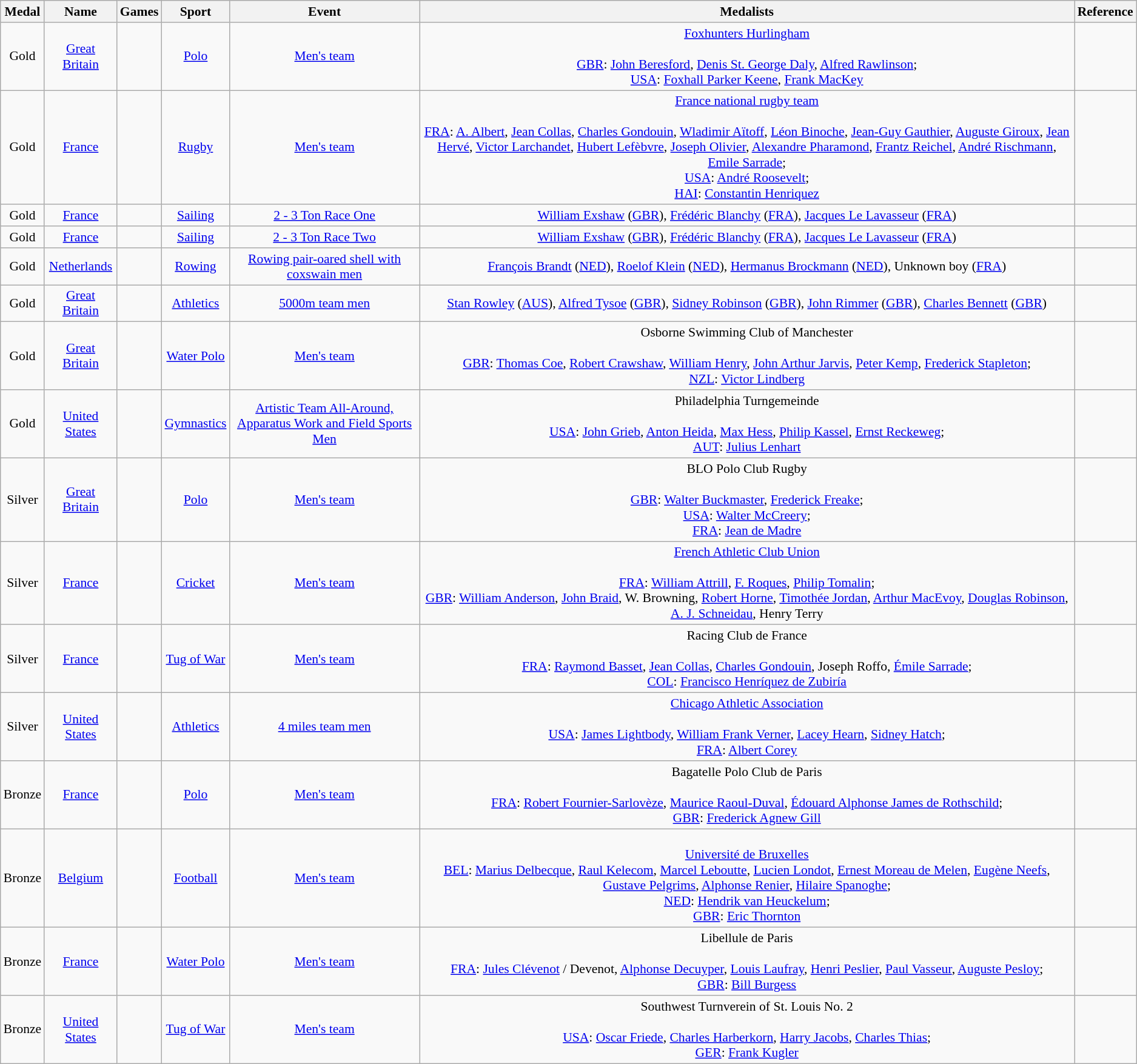<table class="wikitable" style="text-align:center; font-size:90%;">
<tr>
<th>Medal</th>
<th>Name</th>
<th>Games</th>
<th>Sport</th>
<th>Event</th>
<th>Medalists</th>
<th>Reference</th>
</tr>
<tr>
<td> Gold</td>
<td><a href='#'>Great Britain</a></td>
<td></td>
<td><a href='#'>Polo</a></td>
<td><a href='#'>Men's team</a></td>
<td><a href='#'>Foxhunters Hurlingham</a><br><br><a href='#'>GBR</a>:
<a href='#'>John Beresford</a>,
<a href='#'>Denis St. George Daly</a>,
<a href='#'>Alfred Rawlinson</a>;<br>
<a href='#'>USA</a>:
<a href='#'>Foxhall Parker Keene</a>,
<a href='#'>Frank MacKey</a></td>
<td></td>
</tr>
<tr>
<td> Gold</td>
<td><a href='#'>France</a></td>
<td></td>
<td><a href='#'>Rugby</a></td>
<td><a href='#'>Men's team</a></td>
<td><a href='#'>France national rugby team</a><br><br><a href='#'>FRA</a>:
<a href='#'>A. Albert</a>,
<a href='#'>Jean Collas</a>,
<a href='#'>Charles Gondouin</a>,
<a href='#'>Wladimir Aïtoff</a>,
<a href='#'>Léon Binoche</a>,
<a href='#'>Jean-Guy Gauthier</a>,
<a href='#'>Auguste Giroux</a>,
<a href='#'>Jean Hervé</a>,
<a href='#'>Victor Larchandet</a>,
<a href='#'>Hubert Lefèbvre</a>,
<a href='#'>Joseph Olivier</a>,
<a href='#'>Alexandre Pharamond</a>,
<a href='#'>Frantz Reichel</a>,
<a href='#'>André Rischmann</a>,
<a href='#'>Emile Sarrade</a>;<br>
<a href='#'>USA</a>:
<a href='#'>André Roosevelt</a>;<br>
<a href='#'>HAI</a>:
<a href='#'>Constantin Henriquez</a></td>
<td></td>
</tr>
<tr>
<td> Gold</td>
<td><a href='#'>France</a></td>
<td></td>
<td><a href='#'>Sailing</a></td>
<td><a href='#'>2 - 3 Ton Race One</a></td>
<td><a href='#'>William Exshaw</a> (<a href='#'>GBR</a>), <a href='#'>Frédéric Blanchy</a> (<a href='#'>FRA</a>), <a href='#'>Jacques Le Lavasseur</a> (<a href='#'>FRA</a>)</td>
<td></td>
</tr>
<tr>
<td> Gold</td>
<td><a href='#'>France</a></td>
<td></td>
<td><a href='#'>Sailing</a></td>
<td><a href='#'>2 - 3 Ton Race Two</a></td>
<td><a href='#'>William Exshaw</a> (<a href='#'>GBR</a>), <a href='#'>Frédéric Blanchy</a> (<a href='#'>FRA</a>), <a href='#'>Jacques Le Lavasseur</a> (<a href='#'>FRA</a>)</td>
<td></td>
</tr>
<tr>
<td> Gold</td>
<td><a href='#'>Netherlands</a></td>
<td></td>
<td><a href='#'>Rowing</a></td>
<td><a href='#'>Rowing pair-oared shell with coxswain men</a></td>
<td><a href='#'>François Brandt</a> (<a href='#'>NED</a>), <a href='#'>Roelof Klein</a> (<a href='#'>NED</a>), <a href='#'>Hermanus Brockmann</a> (<a href='#'>NED</a>), Unknown boy (<a href='#'>FRA</a>)</td>
<td></td>
</tr>
<tr>
<td> Gold</td>
<td><a href='#'>Great Britain</a></td>
<td></td>
<td><a href='#'>Athletics</a></td>
<td><a href='#'>5000m team men</a></td>
<td><a href='#'>Stan Rowley</a> (<a href='#'>AUS</a>), <a href='#'>Alfred Tysoe</a> (<a href='#'>GBR</a>), <a href='#'>Sidney Robinson</a> (<a href='#'>GBR</a>), <a href='#'>John Rimmer</a> (<a href='#'>GBR</a>), <a href='#'>Charles Bennett</a> (<a href='#'>GBR</a>)</td>
<td></td>
</tr>
<tr>
<td> Gold</td>
<td><a href='#'>Great Britain</a></td>
<td></td>
<td><a href='#'>Water Polo</a></td>
<td><a href='#'>Men's team</a></td>
<td>Osborne Swimming Club of Manchester<br><br><a href='#'>GBR</a>:
<a href='#'>Thomas Coe</a>,
<a href='#'>Robert Crawshaw</a>,
<a href='#'>William Henry</a>,
<a href='#'>John Arthur Jarvis</a>,
<a href='#'>Peter Kemp</a>,
<a href='#'>Frederick Stapleton</a>;<br>
<a href='#'>NZL</a>:
<a href='#'>Victor Lindberg</a></td>
<td></td>
</tr>
<tr>
<td> Gold</td>
<td><a href='#'>United States</a></td>
<td></td>
<td><a href='#'>Gymnastics</a></td>
<td><a href='#'>Artistic Team All-Around, Apparatus Work and Field Sports Men</a></td>
<td>Philadelphia Turngemeinde<br><br><a href='#'>USA</a>:
<a href='#'>John Grieb</a>,
<a href='#'>Anton Heida</a>,
<a href='#'>Max Hess</a>,
<a href='#'>Philip Kassel</a>,
<a href='#'>Ernst Reckeweg</a>;<br>
<a href='#'>AUT</a>:
<a href='#'>Julius Lenhart</a></td>
<td></td>
</tr>
<tr>
<td> Silver</td>
<td><a href='#'>Great Britain</a></td>
<td></td>
<td><a href='#'>Polo</a></td>
<td><a href='#'>Men's team</a></td>
<td>BLO Polo Club Rugby<br><br><a href='#'>GBR</a>:
<a href='#'>Walter Buckmaster</a>,
<a href='#'>Frederick Freake</a>;<br>
<a href='#'>USA</a>:
<a href='#'>Walter McCreery</a>;<br>
<a href='#'>FRA</a>:
<a href='#'>Jean de Madre</a></td>
<td></td>
</tr>
<tr>
<td> Silver</td>
<td><a href='#'>France</a></td>
<td></td>
<td><a href='#'>Cricket</a></td>
<td><a href='#'>Men's team</a></td>
<td><a href='#'>French Athletic Club Union</a><br><br><a href='#'>FRA</a>:
<a href='#'>William Attrill</a>,
<a href='#'>F. Roques</a>,
<a href='#'>Philip Tomalin</a>;<br>
<a href='#'>GBR</a>:
<a href='#'>William Anderson</a>,
<a href='#'>John Braid</a>,
W. Browning,
<a href='#'>Robert Horne</a>,
<a href='#'>Timothée Jordan</a>,
<a href='#'>Arthur MacEvoy</a>,
<a href='#'>Douglas Robinson</a>,
<a href='#'>A. J. Schneidau</a>,
Henry Terry</td>
<td></td>
</tr>
<tr>
<td> Silver</td>
<td><a href='#'>France</a></td>
<td></td>
<td><a href='#'>Tug of War</a></td>
<td><a href='#'>Men's team</a></td>
<td>Racing Club de France<br><br><a href='#'>FRA</a>:
<a href='#'>Raymond Basset</a>,
<a href='#'>Jean Collas</a>,
<a href='#'>Charles Gondouin</a>,
Joseph Roffo,
<a href='#'>Émile Sarrade</a>;<br>
<a href='#'>COL</a>:
<a href='#'>Francisco Henríquez de Zubiría</a></td>
<td></td>
</tr>
<tr>
<td> Silver</td>
<td><a href='#'>United States</a></td>
<td></td>
<td><a href='#'>Athletics</a></td>
<td><a href='#'>4 miles team men</a></td>
<td><a href='#'>Chicago Athletic Association</a><br><br><a href='#'>USA</a>:
<a href='#'>James Lightbody</a>,
<a href='#'>William Frank Verner</a>,
<a href='#'>Lacey Hearn</a>,
<a href='#'>Sidney Hatch</a>;<br>
<a href='#'>FRA</a>:
<a href='#'>Albert Corey</a></td>
<td></td>
</tr>
<tr>
<td> Bronze</td>
<td><a href='#'>France</a></td>
<td></td>
<td><a href='#'>Polo</a></td>
<td><a href='#'>Men's team</a></td>
<td>Bagatelle Polo Club de Paris<br><br><a href='#'>FRA</a>:
<a href='#'>Robert Fournier-Sarlovèze</a>,
<a href='#'>Maurice Raoul-Duval</a>,
<a href='#'>Édouard Alphonse James de Rothschild</a>;<br>
<a href='#'>GBR</a>:
<a href='#'>Frederick Agnew Gill</a></td>
<td></td>
</tr>
<tr>
<td> Bronze</td>
<td><a href='#'>Belgium</a></td>
<td></td>
<td><a href='#'>Football</a></td>
<td><a href='#'>Men's team</a></td>
<td><br><a href='#'>Université de Bruxelles</a><br>
<a href='#'>BEL</a>:
<a href='#'>Marius Delbecque</a>,
<a href='#'>Raul Kelecom</a>,
<a href='#'>Marcel Leboutte</a>,
<a href='#'>Lucien Londot</a>,
<a href='#'>Ernest Moreau de Melen</a>,
<a href='#'>Eugène Neefs</a>,
<a href='#'>Gustave Pelgrims</a>,
<a href='#'>Alphonse Renier</a>,
<a href='#'>Hilaire Spanoghe</a>;<br>
<a href='#'>NED</a>:
<a href='#'>Hendrik van Heuckelum</a>;<br>
<a href='#'>GBR</a>:
<a href='#'>Eric Thornton</a></td>
<td></td>
</tr>
<tr>
<td> Bronze</td>
<td><a href='#'>France</a></td>
<td></td>
<td><a href='#'>Water Polo</a></td>
<td><a href='#'>Men's team</a></td>
<td>Libellule de Paris<br><br><a href='#'>FRA</a>:
<a href='#'>Jules Clévenot</a> / Devenot,
<a href='#'>Alphonse Decuyper</a>,
<a href='#'>Louis Laufray</a>,
<a href='#'>Henri Peslier</a>,
<a href='#'>Paul Vasseur</a>,
<a href='#'>Auguste Pesloy</a>;<br>
<a href='#'>GBR</a>:
<a href='#'>Bill Burgess</a></td>
<td></td>
</tr>
<tr>
<td> Bronze</td>
<td><a href='#'>United States</a></td>
<td></td>
<td><a href='#'>Tug of War</a></td>
<td><a href='#'>Men's team</a></td>
<td>Southwest Turnverein of St. Louis No. 2<br><br><a href='#'>USA</a>:
<a href='#'>Oscar Friede</a>,
<a href='#'>Charles Harberkorn</a>,
<a href='#'>Harry Jacobs</a>,
<a href='#'>Charles Thias</a>;<br>
<a href='#'>GER</a>:
<a href='#'>Frank Kugler</a></td>
<td></td>
</tr>
</table>
